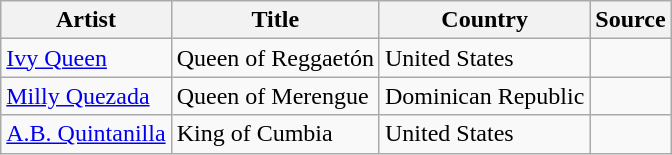<table class="wikitable sortable">
<tr>
<th>Artist</th>
<th>Title</th>
<th>Country</th>
<th class="unsortable">Source</th>
</tr>
<tr>
<td><a href='#'>Ivy Queen</a></td>
<td>Queen of Reggaetón</td>
<td>United States</td>
<td></td>
</tr>
<tr>
<td><a href='#'>Milly Quezada</a></td>
<td>Queen of Merengue</td>
<td>Dominican Republic</td>
<td></td>
</tr>
<tr>
<td><a href='#'>A.B. Quintanilla</a></td>
<td>King of Cumbia</td>
<td>United States</td>
<td><br></td>
</tr>
</table>
